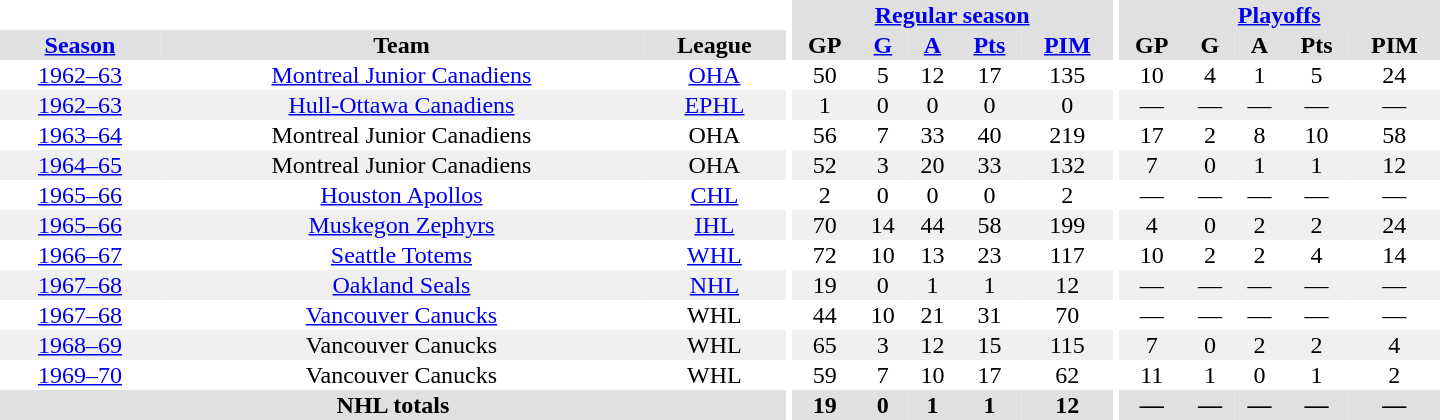<table border="0" cellpadding="1" cellspacing="0" style="text-align:center; width:60em">
<tr bgcolor="#e0e0e0">
<th colspan="3" bgcolor="#ffffff"></th>
<th rowspan="100" bgcolor="#ffffff"></th>
<th colspan="5"><a href='#'>Regular season</a></th>
<th rowspan="100" bgcolor="#ffffff"></th>
<th colspan="5"><a href='#'>Playoffs</a></th>
</tr>
<tr bgcolor="#e0e0e0">
<th><a href='#'>Season</a></th>
<th>Team</th>
<th>League</th>
<th>GP</th>
<th><a href='#'>G</a></th>
<th><a href='#'>A</a></th>
<th><a href='#'>Pts</a></th>
<th><a href='#'>PIM</a></th>
<th>GP</th>
<th>G</th>
<th>A</th>
<th>Pts</th>
<th>PIM</th>
</tr>
<tr>
<td><a href='#'>1962–63</a></td>
<td><a href='#'>Montreal Junior Canadiens</a></td>
<td><a href='#'>OHA</a></td>
<td>50</td>
<td>5</td>
<td>12</td>
<td>17</td>
<td>135</td>
<td>10</td>
<td>4</td>
<td>1</td>
<td>5</td>
<td>24</td>
</tr>
<tr bgcolor="#f0f0f0">
<td><a href='#'>1962–63</a></td>
<td><a href='#'>Hull-Ottawa Canadiens</a></td>
<td><a href='#'>EPHL</a></td>
<td>1</td>
<td>0</td>
<td>0</td>
<td>0</td>
<td>0</td>
<td>—</td>
<td>—</td>
<td>—</td>
<td>—</td>
<td>—</td>
</tr>
<tr>
<td><a href='#'>1963–64</a></td>
<td>Montreal Junior Canadiens</td>
<td>OHA</td>
<td>56</td>
<td>7</td>
<td>33</td>
<td>40</td>
<td>219</td>
<td>17</td>
<td>2</td>
<td>8</td>
<td>10</td>
<td>58</td>
</tr>
<tr bgcolor="#f0f0f0">
<td><a href='#'>1964–65</a></td>
<td>Montreal Junior Canadiens</td>
<td>OHA</td>
<td>52</td>
<td>3</td>
<td>20</td>
<td>33</td>
<td>132</td>
<td>7</td>
<td>0</td>
<td>1</td>
<td>1</td>
<td>12</td>
</tr>
<tr>
<td><a href='#'>1965–66</a></td>
<td><a href='#'>Houston Apollos</a></td>
<td><a href='#'>CHL</a></td>
<td>2</td>
<td>0</td>
<td>0</td>
<td>0</td>
<td>2</td>
<td>—</td>
<td>—</td>
<td>—</td>
<td>—</td>
<td>—</td>
</tr>
<tr bgcolor="#f0f0f0">
<td><a href='#'>1965–66</a></td>
<td><a href='#'>Muskegon Zephyrs</a></td>
<td><a href='#'>IHL</a></td>
<td>70</td>
<td>14</td>
<td>44</td>
<td>58</td>
<td>199</td>
<td>4</td>
<td>0</td>
<td>2</td>
<td>2</td>
<td>24</td>
</tr>
<tr>
<td><a href='#'>1966–67</a></td>
<td><a href='#'>Seattle Totems</a></td>
<td><a href='#'>WHL</a></td>
<td>72</td>
<td>10</td>
<td>13</td>
<td>23</td>
<td>117</td>
<td>10</td>
<td>2</td>
<td>2</td>
<td>4</td>
<td>14</td>
</tr>
<tr bgcolor="#f0f0f0">
<td><a href='#'>1967–68</a></td>
<td><a href='#'>Oakland Seals</a></td>
<td><a href='#'>NHL</a></td>
<td>19</td>
<td>0</td>
<td>1</td>
<td>1</td>
<td>12</td>
<td>—</td>
<td>—</td>
<td>—</td>
<td>—</td>
<td>—</td>
</tr>
<tr>
<td><a href='#'>1967–68</a></td>
<td><a href='#'>Vancouver Canucks</a></td>
<td>WHL</td>
<td>44</td>
<td>10</td>
<td>21</td>
<td>31</td>
<td>70</td>
<td>—</td>
<td>—</td>
<td>—</td>
<td>—</td>
<td>—</td>
</tr>
<tr bgcolor="#f0f0f0">
<td><a href='#'>1968–69</a></td>
<td>Vancouver Canucks</td>
<td>WHL</td>
<td>65</td>
<td>3</td>
<td>12</td>
<td>15</td>
<td>115</td>
<td>7</td>
<td>0</td>
<td>2</td>
<td>2</td>
<td>4</td>
</tr>
<tr>
<td><a href='#'>1969–70</a></td>
<td>Vancouver Canucks</td>
<td>WHL</td>
<td>59</td>
<td>7</td>
<td>10</td>
<td>17</td>
<td>62</td>
<td>11</td>
<td>1</td>
<td>0</td>
<td>1</td>
<td>2</td>
</tr>
<tr bgcolor="#e0e0e0">
<th colspan="3">NHL totals</th>
<th>19</th>
<th>0</th>
<th>1</th>
<th>1</th>
<th>12</th>
<th>—</th>
<th>—</th>
<th>—</th>
<th>—</th>
<th>—</th>
</tr>
</table>
